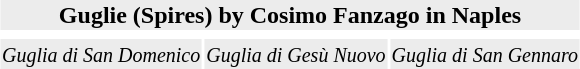<table align=center>
<tr>
<th colspan="3" style="background:#ECECEC; "><strong>Guglie (Spires) by Cosimo Fanzago in Naples</strong></th>
</tr>
<tr>
<td></td>
<td></td>
<td></td>
</tr>
<tr>
<td style="background:#ECECEC; "><small><em>Guglia di San Domenico</em><br></small></td>
<td style="background:#ECECEC;"><small><em>Guglia di Gesù Nuovo</em><br></small></td>
<td style="background:#ECECEC;"><small><em>Guglia di San Gennaro</em><br></small></td>
</tr>
</table>
